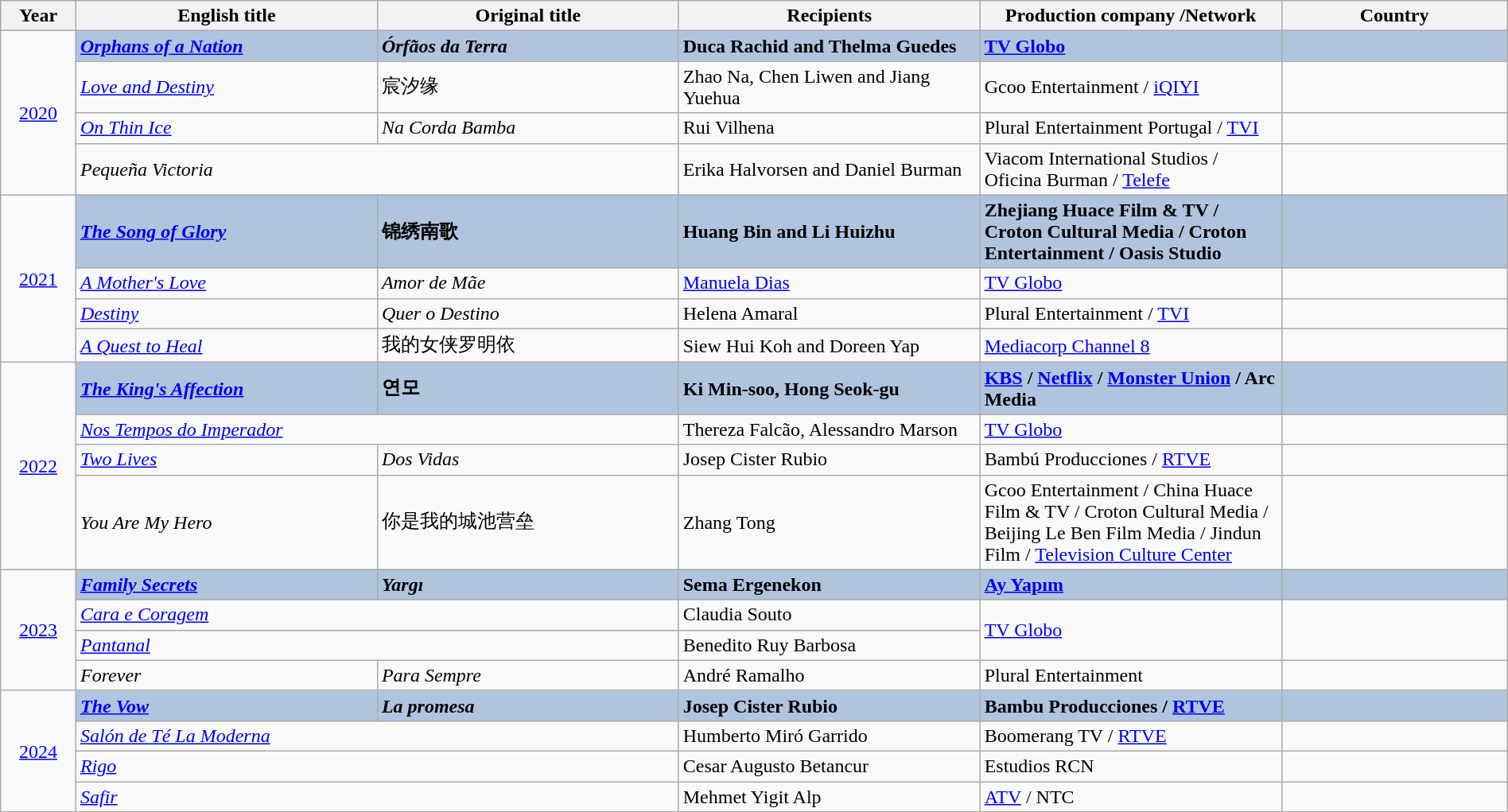<table class="wikitable" width="100%">
<tr>
<th width=5%>Year</th>
<th width=20%>English title</th>
<th width=20%>Original title</th>
<th width=20%>Recipients</th>
<th width=20%>Production company /Network</th>
<th width=15%>Country</th>
</tr>
<tr>
<td rowspan="4" style="text-align:center;"><a href='#'>2020</a><br></td>
<td style="background:#B0C4DE;"><strong><em><a href='#'>Orphans of a Nation</a></em></strong></td>
<td style="background:#B0C4DE;"><strong><em>Órfãos da Terra</em></strong></td>
<td style="background:#B0C4DE;"><strong>Duca Rachid and Thelma Guedes</strong></td>
<td style="background:#B0C4DE;"><strong><a href='#'>TV Globo</a></strong></td>
<td style="background:#B0C4DE;"><strong></strong></td>
</tr>
<tr>
<td><em><a href='#'>Love and Destiny</a></em></td>
<td>宸汐缘</td>
<td>Zhao Na, Chen Liwen and Jiang Yuehua</td>
<td>Gcoo Entertainment / <a href='#'>iQIYI</a></td>
<td></td>
</tr>
<tr>
<td><em><a href='#'>On Thin Ice</a></em></td>
<td><em>Na Corda Bamba</em></td>
<td>Rui Vilhena</td>
<td>Plural Entertainment Portugal / <a href='#'>TVI</a></td>
<td></td>
</tr>
<tr>
<td colspan="2"><em>Pequeña Victoria</em></td>
<td>Erika Halvorsen and Daniel Burman</td>
<td>Viacom International Studios / Oficina Burman / <a href='#'>Telefe</a></td>
<td></td>
</tr>
<tr>
<td rowspan="4" style="text-align:center;"><a href='#'>2021</a><br></td>
<td style="background:#B0C4DE;"><strong><em><a href='#'>The Song of Glory</a></em></strong></td>
<td style="background:#B0C4DE;"><strong>锦绣南歌</strong></td>
<td style="background:#B0C4DE;"><strong>Huang Bin and Li Huizhu</strong></td>
<td style="background:#B0C4DE;"><strong>Zhejiang Huace Film & TV / Croton Cultural Media / Croton Entertainment / Oasis Studio</strong></td>
<td style="background:#B0C4DE;"><strong></strong></td>
</tr>
<tr>
<td><em><a href='#'>A Mother's Love</a></em></td>
<td><em>Amor de Mãe</em></td>
<td><a href='#'>Manuela Dias</a></td>
<td><a href='#'>TV Globo</a></td>
<td></td>
</tr>
<tr>
<td><em><a href='#'>Destiny</a></em></td>
<td><em>Quer o Destino</em></td>
<td>Helena Amaral</td>
<td>Plural Entertainment / <a href='#'>TVI</a></td>
<td></td>
</tr>
<tr>
<td><em><a href='#'>A Quest to Heal</a></em></td>
<td>我的女侠罗明依</td>
<td>Siew Hui Koh and Doreen Yap</td>
<td><a href='#'>Mediacorp Channel 8</a></td>
<td></td>
</tr>
<tr>
<td rowspan="4" style="text-align:center;"><a href='#'>2022</a><br></td>
<td style="background:#B0C4DE;"><strong><em><a href='#'>The King's Affection</a></em></strong></td>
<td style="background:#B0C4DE;"><strong>연모</strong></td>
<td style="background:#B0C4DE;"><strong>Ki Min-soo, Hong Seok-gu</strong></td>
<td style="background:#B0C4DE;"><strong><a href='#'>KBS</a> / <a href='#'>Netflix</a> / <a href='#'>Monster Union</a> / Arc Media</strong></td>
<td style="background:#B0C4DE;"><strong></strong></td>
</tr>
<tr>
<td colspan="2"><em><a href='#'>Nos Tempos do Imperador</a></em></td>
<td>Thereza Falcão, Alessandro Marson</td>
<td><a href='#'>TV Globo</a></td>
<td></td>
</tr>
<tr>
<td><em><a href='#'>Two Lives</a></em></td>
<td><em>Dos Vidas</em></td>
<td>Josep Cister Rubio</td>
<td>Bambú Producciones / <a href='#'>RTVE</a></td>
<td></td>
</tr>
<tr>
<td><em>You Are My Hero</em></td>
<td>你是我的城池营垒</td>
<td>Zhang Tong</td>
<td>Gcoo Entertainment / China Huace Film & TV / Croton Cultural Media / Beijing Le Ben Film Media / Jindun Film / <a href='#'>Television Culture Center</a></td>
<td></td>
</tr>
<tr>
<td rowspan="4" style="text-align:center;"><a href='#'>2023</a><br></td>
<td style="background:#B0C4DE;"><strong><em><a href='#'>Family Secrets</a></em></strong></td>
<td style="background:#B0C4DE;"><strong><em>Yargı</em></strong></td>
<td style="background:#B0C4DE;"><strong>Sema Ergenekon</strong></td>
<td style="background:#B0C4DE;"><strong><a href='#'>Ay Yapım</a></strong></td>
<td style="background:#B0C4DE;"><strong></strong></td>
</tr>
<tr>
<td colspan="2"><em><a href='#'>Cara e Coragem</a></em></td>
<td>Claudia Souto</td>
<td rowspan="2"><a href='#'>TV Globo</a></td>
<td rowspan="2"></td>
</tr>
<tr>
<td colspan="2"><em><a href='#'>Pantanal</a></em></td>
<td>Benedito Ruy Barbosa</td>
</tr>
<tr>
<td><em>Forever</em></td>
<td><em>Para Sempre</em></td>
<td>André Ramalho</td>
<td>Plural Entertainment</td>
<td></td>
</tr>
<tr>
<td rowspan="4" style="text-align:center;"><a href='#'>2024</a><br></td>
<td style="background:#B0C4DE;"><strong><em><a href='#'>The Vow</a></em></strong></td>
<td style="background:#B0C4DE;"><strong><em>La promesa</em></strong></td>
<td style="background:#B0C4DE;"><strong>Josep Cister Rubio</strong></td>
<td style="background:#B0C4DE;"><strong>Bambu Producciones / <a href='#'>RTVE</a></strong></td>
<td style="background:#B0C4DE;"><strong></strong></td>
</tr>
<tr>
<td colspan="2"><em><a href='#'>Salón de Té La Moderna</a></em></td>
<td>Humberto Miró Garrido</td>
<td>Boomerang TV / <a href='#'>RTVE</a></td>
<td></td>
</tr>
<tr>
<td colspan="2"><em><a href='#'>Rigo</a></em></td>
<td>Cesar Augusto Betancur</td>
<td>Estudios RCN</td>
<td></td>
</tr>
<tr>
<td colspan="2"><em><a href='#'>Safir</a></em></td>
<td>Mehmet Yigit Alp</td>
<td><a href='#'>ATV</a> / NTC</td>
<td></td>
</tr>
<tr>
</tr>
</table>
